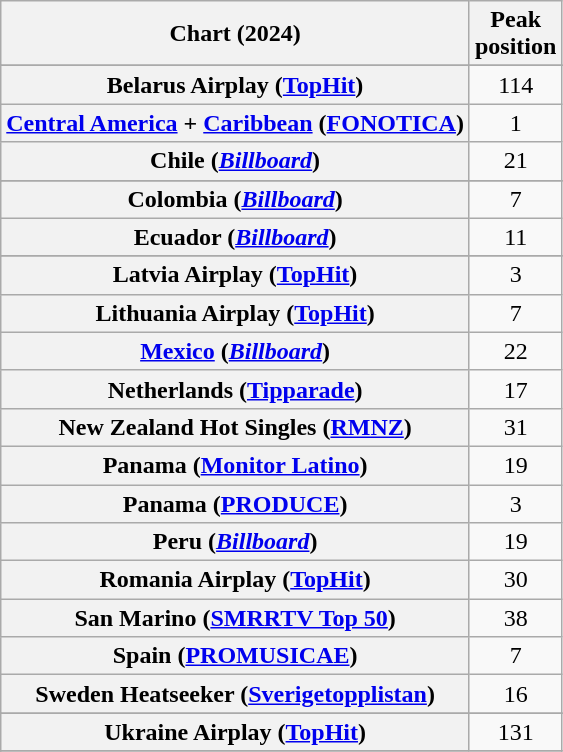<table class="wikitable sortable plainrowheaders" style="text-align:center">
<tr>
<th scope="col">Chart (2024)</th>
<th scope="col">Peak<br>position</th>
</tr>
<tr>
</tr>
<tr>
<th scope="row">Belarus Airplay (<a href='#'>TopHit</a>)</th>
<td>114</td>
</tr>
<tr>
<th scope="row"><a href='#'>Central America</a> + <a href='#'>Caribbean</a> (<a href='#'>FONOTICA</a>)</th>
<td>1</td>
</tr>
<tr>
<th scope="row">Chile (<em><a href='#'>Billboard</a></em>)</th>
<td>21</td>
</tr>
<tr>
</tr>
<tr>
<th scope="row">Colombia (<em><a href='#'>Billboard</a></em>)</th>
<td>7</td>
</tr>
<tr>
<th scope="row">Ecuador (<em><a href='#'>Billboard</a></em>)</th>
<td>11</td>
</tr>
<tr>
</tr>
<tr>
<th scope="row">Latvia Airplay (<a href='#'>TopHit</a>)</th>
<td>3</td>
</tr>
<tr>
<th scope="row">Lithuania Airplay (<a href='#'>TopHit</a>)</th>
<td>7</td>
</tr>
<tr>
<th scope="row"><a href='#'>Mexico</a> (<em><a href='#'>Billboard</a></em>)</th>
<td>22</td>
</tr>
<tr>
<th scope="row">Netherlands (<a href='#'>Tipparade</a>)</th>
<td>17</td>
</tr>
<tr>
<th scope="row">New Zealand Hot Singles (<a href='#'>RMNZ</a>)</th>
<td>31</td>
</tr>
<tr>
<th scope="row">Panama (<a href='#'>Monitor Latino</a>)</th>
<td>19</td>
</tr>
<tr>
<th scope="row">Panama (<a href='#'>PRODUCE</a>)</th>
<td>3</td>
</tr>
<tr>
<th scope="row">Peru (<em><a href='#'>Billboard</a></em>)</th>
<td>19</td>
</tr>
<tr>
<th scope="row">Romania Airplay (<a href='#'>TopHit</a>)</th>
<td>30</td>
</tr>
<tr>
<th scope="row">San Marino (<a href='#'>SMRRTV Top 50</a>)</th>
<td>38</td>
</tr>
<tr>
<th scope="row">Spain (<a href='#'>PROMUSICAE</a>)</th>
<td>7</td>
</tr>
<tr>
<th scope="row">Sweden Heatseeker (<a href='#'>Sverigetopplistan</a>)</th>
<td>16</td>
</tr>
<tr>
</tr>
<tr>
<th scope="row">Ukraine Airplay (<a href='#'>TopHit</a>)</th>
<td>131</td>
</tr>
<tr>
</tr>
<tr>
</tr>
<tr>
</tr>
<tr>
</tr>
<tr>
</tr>
</table>
